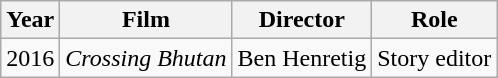<table class="wikitable">
<tr>
<th>Year</th>
<th>Film</th>
<th>Director</th>
<th>Role</th>
</tr>
<tr>
<td>2016</td>
<td><em>Crossing Bhutan</em></td>
<td>Ben Henretig</td>
<td>Story editor</td>
</tr>
</table>
